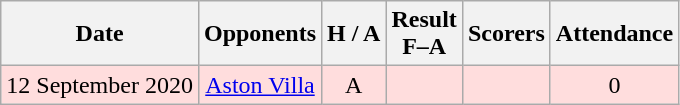<table class="wikitable" style="text-align:center">
<tr>
<th>Date</th>
<th>Opponents</th>
<th>H / A</th>
<th>Result<br>F–A</th>
<th>Scorers</th>
<th>Attendance</th>
</tr>
<tr bgcolor=#ffdddd>
<td>12 September 2020</td>
<td><a href='#'>Aston Villa</a></td>
<td>A</td>
<td></td>
<td></td>
<td>0</td>
</tr>
</table>
